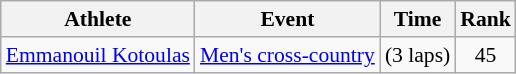<table class=wikitable style="font-size:90%">
<tr>
<th>Athlete</th>
<th>Event</th>
<th>Time</th>
<th>Rank</th>
</tr>
<tr align=center>
<td align=left><a href='#'>Emmanouil Kotoulas</a></td>
<td align=left><a href='#'>Men's cross-country</a></td>
<td> (3 laps)</td>
<td>45</td>
</tr>
</table>
